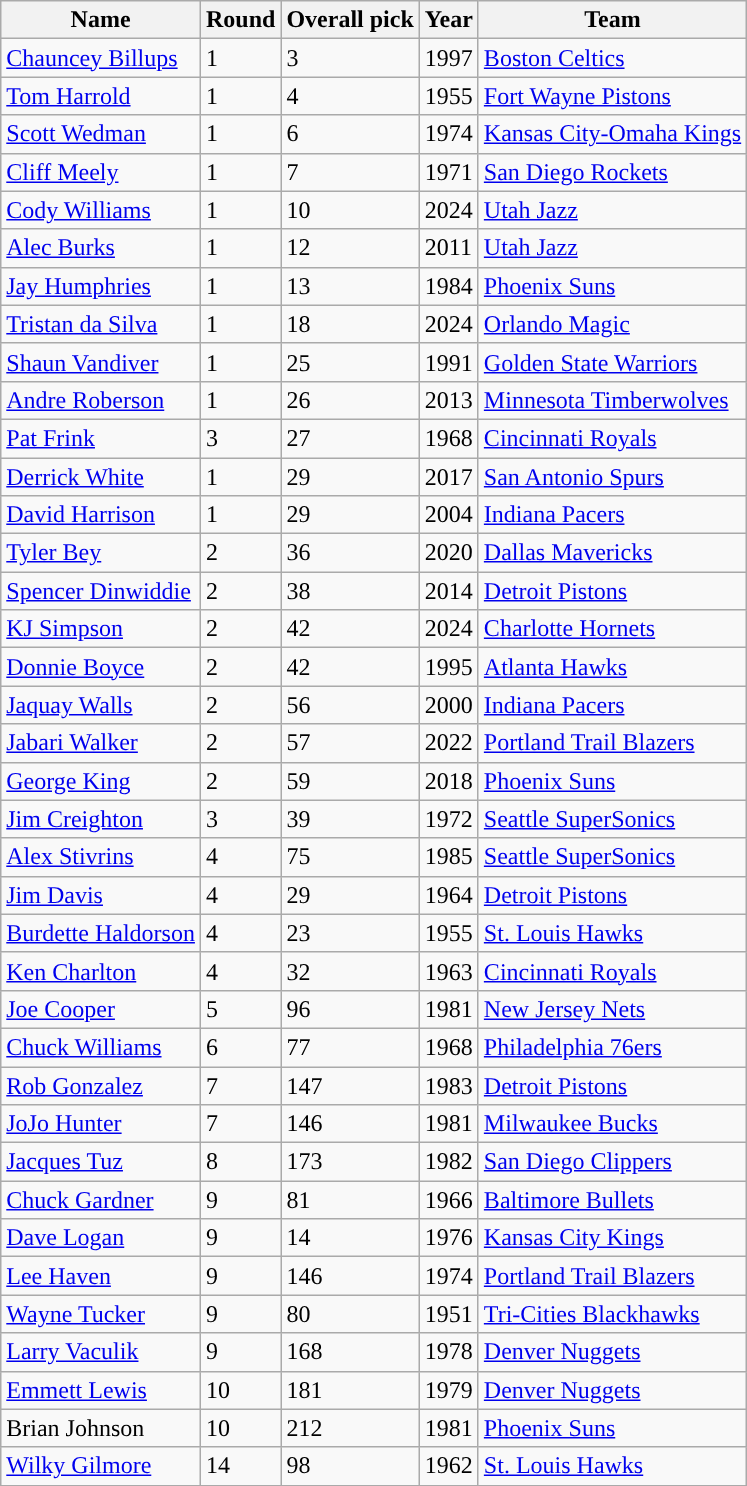<table class="sortable wikitable">
<tr>
<th>Name</th>
<th>Round</th>
<th>Overall pick</th>
<th>Year</th>
<th>Team</th>
</tr>
<tr>
<td><a href='#'>Chauncey Billups</a></td>
<td>1</td>
<td>3</td>
<td>1997</td>
<td><a href='#'>Boston Celtics</a></td>
</tr>
<tr>
<td><a href='#'>Tom Harrold</a></td>
<td>1</td>
<td>4</td>
<td>1955</td>
<td><a href='#'>Fort Wayne Pistons</a></td>
</tr>
<tr>
<td><a href='#'>Scott Wedman</a></td>
<td>1</td>
<td>6</td>
<td>1974</td>
<td><a href='#'>Kansas City-Omaha Kings</a></td>
</tr>
<tr>
<td><a href='#'>Cliff Meely</a></td>
<td>1</td>
<td>7</td>
<td>1971</td>
<td><a href='#'>San Diego Rockets</a></td>
</tr>
<tr>
<td><a href='#'>Cody Williams</a></td>
<td>1</td>
<td>10</td>
<td>2024</td>
<td><a href='#'>Utah Jazz</a></td>
</tr>
<tr>
<td><a href='#'>Alec Burks</a></td>
<td>1</td>
<td>12</td>
<td>2011</td>
<td><a href='#'>Utah Jazz</a></td>
</tr>
<tr>
<td><a href='#'>Jay Humphries</a></td>
<td>1</td>
<td>13</td>
<td>1984</td>
<td><a href='#'>Phoenix Suns</a></td>
</tr>
<tr>
<td><a href='#'>Tristan da Silva</a></td>
<td>1</td>
<td>18</td>
<td>2024</td>
<td><a href='#'>Orlando Magic</a></td>
</tr>
<tr>
<td><a href='#'>Shaun Vandiver</a></td>
<td>1</td>
<td>25</td>
<td>1991</td>
<td><a href='#'>Golden State Warriors</a></td>
</tr>
<tr>
<td><a href='#'>Andre Roberson</a></td>
<td>1</td>
<td>26</td>
<td>2013</td>
<td><a href='#'>Minnesota Timberwolves</a></td>
</tr>
<tr>
<td><a href='#'>Pat Frink</a></td>
<td>3</td>
<td>27</td>
<td>1968</td>
<td><a href='#'>Cincinnati Royals</a></td>
</tr>
<tr>
<td><a href='#'>Derrick White</a></td>
<td>1</td>
<td>29</td>
<td>2017</td>
<td><a href='#'>San Antonio Spurs</a></td>
</tr>
<tr>
<td><a href='#'>David Harrison</a></td>
<td>1</td>
<td>29</td>
<td>2004</td>
<td><a href='#'>Indiana Pacers</a></td>
</tr>
<tr>
<td><a href='#'>Tyler Bey</a></td>
<td>2</td>
<td>36</td>
<td>2020</td>
<td><a href='#'>Dallas Mavericks</a></td>
</tr>
<tr>
<td><a href='#'>Spencer Dinwiddie</a></td>
<td>2</td>
<td>38</td>
<td>2014</td>
<td><a href='#'>Detroit Pistons</a></td>
</tr>
<tr>
<td><a href='#'>KJ Simpson</a></td>
<td>2</td>
<td>42</td>
<td>2024</td>
<td><a href='#'>Charlotte Hornets</a></td>
</tr>
<tr>
<td><a href='#'>Donnie Boyce</a></td>
<td>2</td>
<td>42</td>
<td>1995</td>
<td><a href='#'>Atlanta Hawks</a></td>
</tr>
<tr>
<td><a href='#'>Jaquay Walls</a></td>
<td>2</td>
<td>56</td>
<td>2000</td>
<td><a href='#'>Indiana Pacers</a></td>
</tr>
<tr>
<td><a href='#'>Jabari Walker</a></td>
<td>2</td>
<td>57</td>
<td>2022</td>
<td><a href='#'>Portland Trail Blazers</a></td>
</tr>
<tr>
<td><a href='#'>George King</a></td>
<td>2</td>
<td>59</td>
<td>2018</td>
<td><a href='#'>Phoenix Suns</a></td>
</tr>
<tr>
<td><a href='#'>Jim Creighton</a></td>
<td>3</td>
<td>39</td>
<td>1972</td>
<td><a href='#'>Seattle SuperSonics</a></td>
</tr>
<tr>
<td><a href='#'>Alex Stivrins</a></td>
<td>4</td>
<td>75</td>
<td>1985</td>
<td><a href='#'>Seattle SuperSonics</a></td>
</tr>
<tr>
<td><a href='#'>Jim Davis</a></td>
<td>4</td>
<td>29</td>
<td>1964</td>
<td><a href='#'>Detroit Pistons</a></td>
</tr>
<tr>
<td><a href='#'>Burdette Haldorson</a></td>
<td>4</td>
<td>23</td>
<td>1955</td>
<td><a href='#'>St. Louis Hawks</a></td>
</tr>
<tr>
<td><a href='#'>Ken Charlton</a></td>
<td>4</td>
<td>32</td>
<td>1963</td>
<td><a href='#'>Cincinnati Royals</a></td>
</tr>
<tr>
<td><a href='#'>Joe Cooper</a></td>
<td>5</td>
<td>96</td>
<td>1981</td>
<td><a href='#'>New Jersey Nets</a></td>
</tr>
<tr>
<td><a href='#'>Chuck Williams</a></td>
<td>6</td>
<td>77</td>
<td>1968</td>
<td><a href='#'>Philadelphia 76ers</a></td>
</tr>
<tr>
<td><a href='#'>Rob Gonzalez</a></td>
<td>7</td>
<td>147</td>
<td>1983</td>
<td><a href='#'>Detroit Pistons</a></td>
</tr>
<tr>
<td><a href='#'>JoJo Hunter</a></td>
<td>7</td>
<td>146</td>
<td>1981</td>
<td><a href='#'>Milwaukee Bucks</a></td>
</tr>
<tr>
<td><a href='#'>Jacques Tuz</a></td>
<td>8</td>
<td>173</td>
<td>1982</td>
<td><a href='#'>San Diego Clippers</a></td>
</tr>
<tr>
<td><a href='#'>Chuck Gardner</a></td>
<td>9</td>
<td>81</td>
<td>1966</td>
<td><a href='#'>Baltimore Bullets</a></td>
</tr>
<tr>
<td><a href='#'>Dave Logan</a></td>
<td>9</td>
<td>14</td>
<td>1976</td>
<td><a href='#'>Kansas City Kings</a></td>
</tr>
<tr>
<td><a href='#'>Lee Haven</a></td>
<td>9</td>
<td>146</td>
<td>1974</td>
<td><a href='#'>Portland Trail Blazers</a></td>
</tr>
<tr>
<td><a href='#'>Wayne Tucker</a></td>
<td>9</td>
<td>80</td>
<td>1951</td>
<td><a href='#'>Tri-Cities Blackhawks</a></td>
</tr>
<tr>
<td><a href='#'>Larry Vaculik</a></td>
<td>9</td>
<td>168</td>
<td>1978</td>
<td><a href='#'>Denver Nuggets</a></td>
</tr>
<tr>
<td><a href='#'>Emmett Lewis</a></td>
<td>10</td>
<td>181</td>
<td>1979</td>
<td><a href='#'>Denver Nuggets</a></td>
</tr>
<tr>
<td>Brian Johnson</td>
<td>10</td>
<td>212</td>
<td>1981</td>
<td><a href='#'>Phoenix Suns</a></td>
</tr>
<tr>
<td><a href='#'>Wilky Gilmore</a></td>
<td>14</td>
<td>98</td>
<td>1962</td>
<td><a href='#'>St. Louis Hawks</a></td>
</tr>
<tr>
</tr>
</table>
